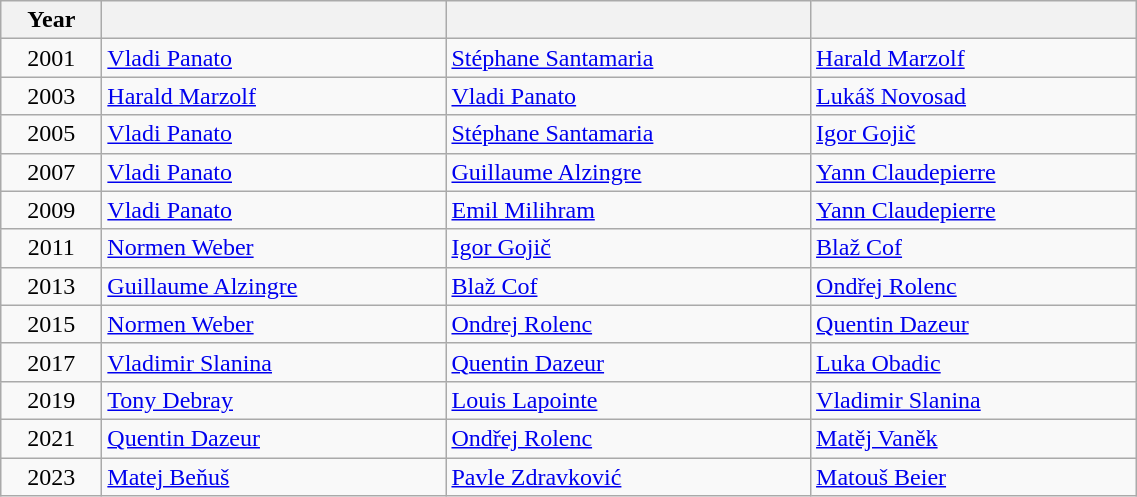<table class="wikitable" width=60% style="font-size:100%; text-align:left;">
<tr>
<th>Year</th>
<th></th>
<th></th>
<th></th>
</tr>
<tr>
<td align=center>2001</td>
<td> <a href='#'>Vladi Panato</a></td>
<td> <a href='#'>Stéphane Santamaria</a></td>
<td> <a href='#'>Harald Marzolf</a></td>
</tr>
<tr>
<td align=center>2003</td>
<td> <a href='#'>Harald Marzolf</a></td>
<td> <a href='#'>Vladi Panato</a></td>
<td> <a href='#'>Lukáš Novosad</a></td>
</tr>
<tr>
<td align=center>2005</td>
<td> <a href='#'>Vladi Panato</a></td>
<td> <a href='#'>Stéphane Santamaria</a></td>
<td> <a href='#'>Igor Gojič</a></td>
</tr>
<tr>
<td align=center>2007</td>
<td> <a href='#'>Vladi Panato</a></td>
<td> <a href='#'>Guillaume Alzingre</a></td>
<td> <a href='#'>Yann Claudepierre</a></td>
</tr>
<tr>
<td align=center>2009</td>
<td> <a href='#'>Vladi Panato</a></td>
<td> <a href='#'>Emil Milihram</a></td>
<td> <a href='#'>Yann Claudepierre</a></td>
</tr>
<tr>
<td align=center>2011</td>
<td> <a href='#'>Normen Weber</a></td>
<td> <a href='#'>Igor Gojič</a></td>
<td> <a href='#'>Blaž Cof</a></td>
</tr>
<tr>
<td align=center>2013</td>
<td> <a href='#'>Guillaume Alzingre</a></td>
<td> <a href='#'>Blaž Cof</a></td>
<td> <a href='#'>Ondřej Rolenc</a></td>
</tr>
<tr>
<td align=center>2015</td>
<td> <a href='#'>Normen Weber</a></td>
<td> <a href='#'>Ondrej Rolenc</a></td>
<td> <a href='#'>Quentin Dazeur</a></td>
</tr>
<tr>
<td align=center>2017</td>
<td> <a href='#'>Vladimir Slanina</a></td>
<td> <a href='#'>Quentin Dazeur</a></td>
<td> <a href='#'>Luka Obadic</a></td>
</tr>
<tr>
<td align=center>2019</td>
<td> <a href='#'>Tony Debray</a></td>
<td> <a href='#'>Louis Lapointe</a></td>
<td> <a href='#'>Vladimir Slanina</a></td>
</tr>
<tr>
<td align=center>2021</td>
<td align=left> <a href='#'>Quentin Dazeur</a></td>
<td align=left> <a href='#'>Ondřej Rolenc</a></td>
<td align=left> <a href='#'>Matěj Vaněk</a></td>
</tr>
<tr>
<td align=center>2023</td>
<td align=left> <a href='#'>Matej Beňuš</a></td>
<td align=left> <a href='#'>Pavle Zdravković</a></td>
<td align=left> <a href='#'>Matouš Beier</a></td>
</tr>
</table>
